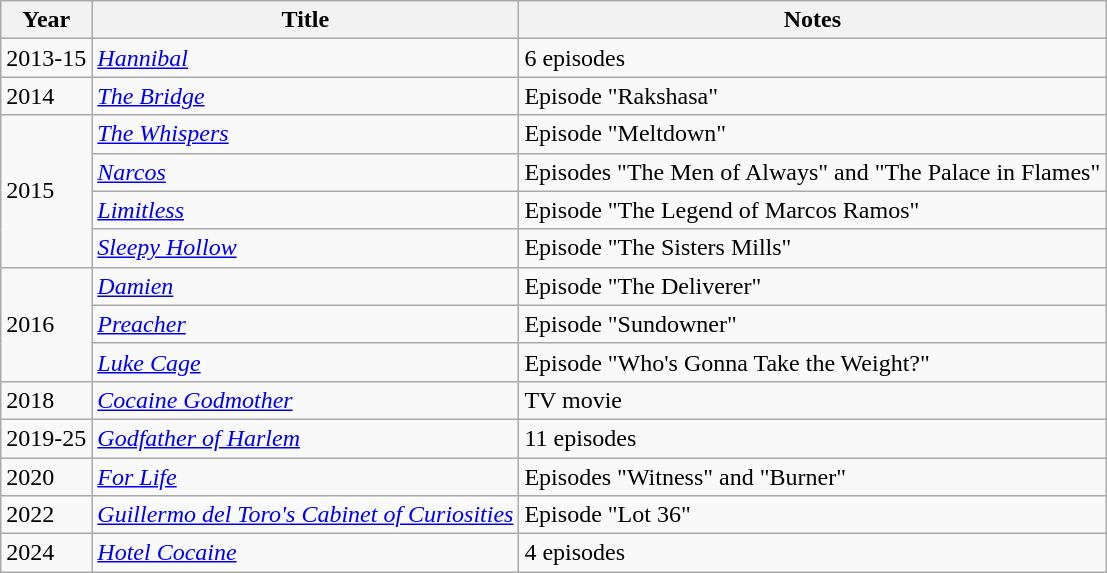<table class="wikitable">
<tr>
<th>Year</th>
<th>Title</th>
<th>Notes</th>
</tr>
<tr>
<td>2013-15</td>
<td><em><a href='#'>Hannibal</a></em></td>
<td>6 episodes</td>
</tr>
<tr>
<td>2014</td>
<td><em><a href='#'>The Bridge</a></em></td>
<td>Episode "Rakshasa"</td>
</tr>
<tr>
<td rowspan=4>2015</td>
<td><em><a href='#'>The Whispers</a></em></td>
<td>Episode "Meltdown"</td>
</tr>
<tr>
<td><em><a href='#'>Narcos</a></em></td>
<td>Episodes "The Men of Always" and "The Palace in Flames"</td>
</tr>
<tr>
<td><em><a href='#'>Limitless</a></em></td>
<td>Episode "The Legend of Marcos Ramos"</td>
</tr>
<tr>
<td><em><a href='#'>Sleepy Hollow</a></em></td>
<td>Episode "The Sisters Mills"</td>
</tr>
<tr>
<td rowspan=3>2016</td>
<td><em><a href='#'>Damien</a></em></td>
<td>Episode "The Deliverer"</td>
</tr>
<tr>
<td><em><a href='#'>Preacher</a></em></td>
<td>Episode "Sundowner"</td>
</tr>
<tr>
<td><em><a href='#'>Luke Cage</a></em></td>
<td>Episode "Who's Gonna Take the Weight?"</td>
</tr>
<tr>
<td>2018</td>
<td><em><a href='#'>Cocaine Godmother</a></em></td>
<td>TV movie</td>
</tr>
<tr>
<td>2019-25</td>
<td><em><a href='#'>Godfather of Harlem</a></em></td>
<td>11 episodes</td>
</tr>
<tr>
<td>2020</td>
<td><em><a href='#'>For Life</a></em></td>
<td>Episodes "Witness" and "Burner"</td>
</tr>
<tr>
<td>2022</td>
<td><em><a href='#'>Guillermo del Toro's Cabinet of Curiosities</a></em></td>
<td>Episode "Lot 36"</td>
</tr>
<tr>
<td>2024</td>
<td><em><a href='#'>Hotel Cocaine</a></em></td>
<td>4 episodes</td>
</tr>
</table>
